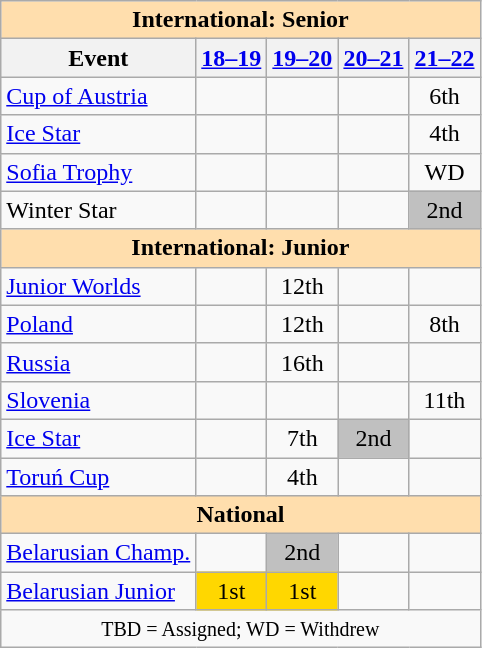<table class="wikitable" style="text-align:center">
<tr>
<th style="background-color: #ffdead; " colspan=5 align=center>International: Senior</th>
</tr>
<tr>
<th>Event</th>
<th><a href='#'>18–19</a></th>
<th><a href='#'>19–20</a></th>
<th><a href='#'>20–21</a></th>
<th><a href='#'>21–22</a></th>
</tr>
<tr>
<td align=left> <a href='#'>Cup of Austria</a></td>
<td></td>
<td></td>
<td></td>
<td>6th</td>
</tr>
<tr>
<td align=left><a href='#'>Ice Star</a></td>
<td></td>
<td></td>
<td></td>
<td>4th</td>
</tr>
<tr>
<td align=left><a href='#'>Sofia Trophy</a></td>
<td></td>
<td></td>
<td></td>
<td>WD</td>
</tr>
<tr>
<td align=left>Winter Star</td>
<td></td>
<td></td>
<td></td>
<td bgcolor=silver>2nd</td>
</tr>
<tr>
<th style="background-color: #ffdead; " colspan=5 align=center>International: Junior</th>
</tr>
<tr>
<td align=left><a href='#'>Junior Worlds</a></td>
<td></td>
<td>12th</td>
<td></td>
<td></td>
</tr>
<tr>
<td align=left> <a href='#'>Poland</a></td>
<td></td>
<td>12th</td>
<td></td>
<td>8th</td>
</tr>
<tr>
<td align=left> <a href='#'>Russia</a></td>
<td></td>
<td>16th</td>
<td></td>
<td></td>
</tr>
<tr>
<td align=left> <a href='#'>Slovenia</a></td>
<td></td>
<td></td>
<td></td>
<td>11th</td>
</tr>
<tr>
<td align=left><a href='#'>Ice Star</a></td>
<td></td>
<td>7th</td>
<td bgcolor=silver>2nd</td>
<td></td>
</tr>
<tr>
<td align=left><a href='#'>Toruń Cup</a></td>
<td></td>
<td>4th</td>
<td></td>
<td></td>
</tr>
<tr>
<th style="background-color: #ffdead; " colspan=5 align=center>National</th>
</tr>
<tr>
<td align=left><a href='#'>Belarusian Champ.</a></td>
<td></td>
<td bgcolor=silver>2nd</td>
<td></td>
<td></td>
</tr>
<tr>
<td align=left><a href='#'>Belarusian Junior</a></td>
<td bgcolor=gold>1st</td>
<td bgcolor=gold>1st</td>
<td></td>
<td></td>
</tr>
<tr>
<td colspan=5 align=center><small>TBD = Assigned; WD = Withdrew</small></td>
</tr>
</table>
